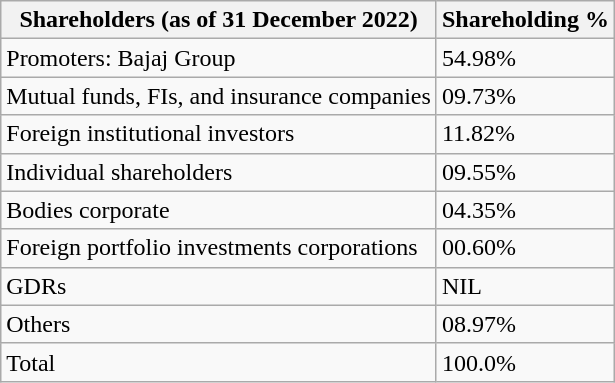<table class="wikitable">
<tr>
<th>Shareholders (as of 31 December 2022)</th>
<th>Shareholding %</th>
</tr>
<tr>
<td>Promoters: Bajaj Group</td>
<td>54.98%</td>
</tr>
<tr>
<td>Mutual funds, FIs, and insurance companies</td>
<td>09.73%</td>
</tr>
<tr>
<td>Foreign institutional investors</td>
<td>11.82%</td>
</tr>
<tr>
<td>Individual shareholders</td>
<td>09.55%</td>
</tr>
<tr>
<td>Bodies corporate</td>
<td>04.35%</td>
</tr>
<tr>
<td>Foreign portfolio investments corporations</td>
<td>00.60%</td>
</tr>
<tr>
<td>GDRs</td>
<td>NIL</td>
</tr>
<tr>
<td>Others</td>
<td>08.97%</td>
</tr>
<tr>
<td>Total</td>
<td>100.0%</td>
</tr>
</table>
